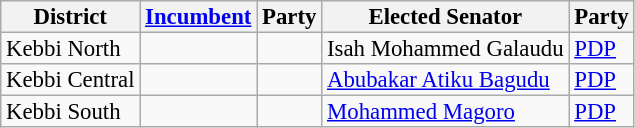<table class="sortable wikitable" style="font-size:95%;line-height:14px;">
<tr>
<th class="unsortable">District</th>
<th class="unsortable"><a href='#'>Incumbent</a></th>
<th>Party</th>
<th class="unsortable">Elected Senator</th>
<th>Party</th>
</tr>
<tr>
<td>Kebbi North</td>
<td></td>
<td></td>
<td>Isah Mohammed Galaudu</td>
<td><a href='#'>PDP</a></td>
</tr>
<tr>
<td>Kebbi Central</td>
<td></td>
<td></td>
<td><a href='#'>Abubakar Atiku Bagudu</a></td>
<td><a href='#'>PDP</a></td>
</tr>
<tr>
<td>Kebbi South</td>
<td></td>
<td></td>
<td><a href='#'>Mohammed Magoro</a></td>
<td><a href='#'>PDP</a></td>
</tr>
</table>
